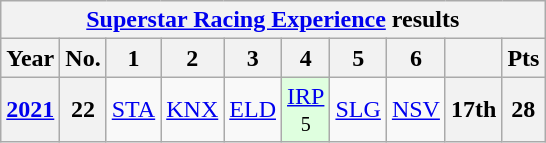<table class="wikitable" style="text-align:center">
<tr>
<th colspan=10><a href='#'>Superstar Racing Experience</a> results</th>
</tr>
<tr>
<th>Year</th>
<th>No.</th>
<th>1</th>
<th>2</th>
<th>3</th>
<th>4</th>
<th>5</th>
<th>6</th>
<th></th>
<th>Pts</th>
</tr>
<tr>
<th><a href='#'>2021</a></th>
<th>22</th>
<td><a href='#'>STA</a></td>
<td><a href='#'>KNX</a></td>
<td><a href='#'>ELD</a></td>
<td style="background:#DFFFDF;"><a href='#'>IRP</a><br><small>5</small></td>
<td><a href='#'>SLG</a></td>
<td><a href='#'>NSV</a></td>
<th>17th</th>
<th>28</th>
</tr>
</table>
